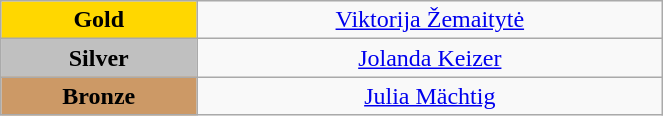<table class="wikitable" style="text-align:center; " width="35%">
<tr>
<td bgcolor="gold"><strong>Gold</strong></td>
<td><a href='#'>Viktorija Žemaitytė</a><br>  <small><em></em></small></td>
</tr>
<tr>
<td bgcolor="silver"><strong>Silver</strong></td>
<td><a href='#'>Jolanda Keizer</a><br>  <small><em></em></small></td>
</tr>
<tr>
<td bgcolor="CC9966"><strong>Bronze</strong></td>
<td><a href='#'>Julia Mächtig</a><br>  <small><em></em></small></td>
</tr>
</table>
